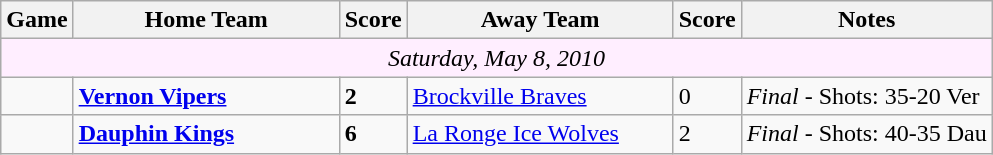<table class="wikitable">
<tr>
<th>Game</th>
<th width="170">Home Team</th>
<th>Score</th>
<th width="170">Away Team</th>
<th>Score</th>
<th>Notes</th>
</tr>
<tr align=center bgcolor="ffeeff">
<td colspan="11"><em>Saturday, May 8, 2010</em></td>
</tr>
<tr bgcolor=>
<td></td>
<td><strong><a href='#'>Vernon Vipers</a></strong></td>
<td><strong>2</strong></td>
<td><a href='#'>Brockville Braves</a></td>
<td>0</td>
<td><em>Final</em> - Shots: 35-20 Ver</td>
</tr>
<tr bgcolor=>
<td></td>
<td><strong><a href='#'>Dauphin Kings</a></strong></td>
<td><strong>6</strong></td>
<td><a href='#'>La Ronge Ice Wolves</a></td>
<td>2</td>
<td><em>Final</em> - Shots: 40-35 Dau</td>
</tr>
</table>
